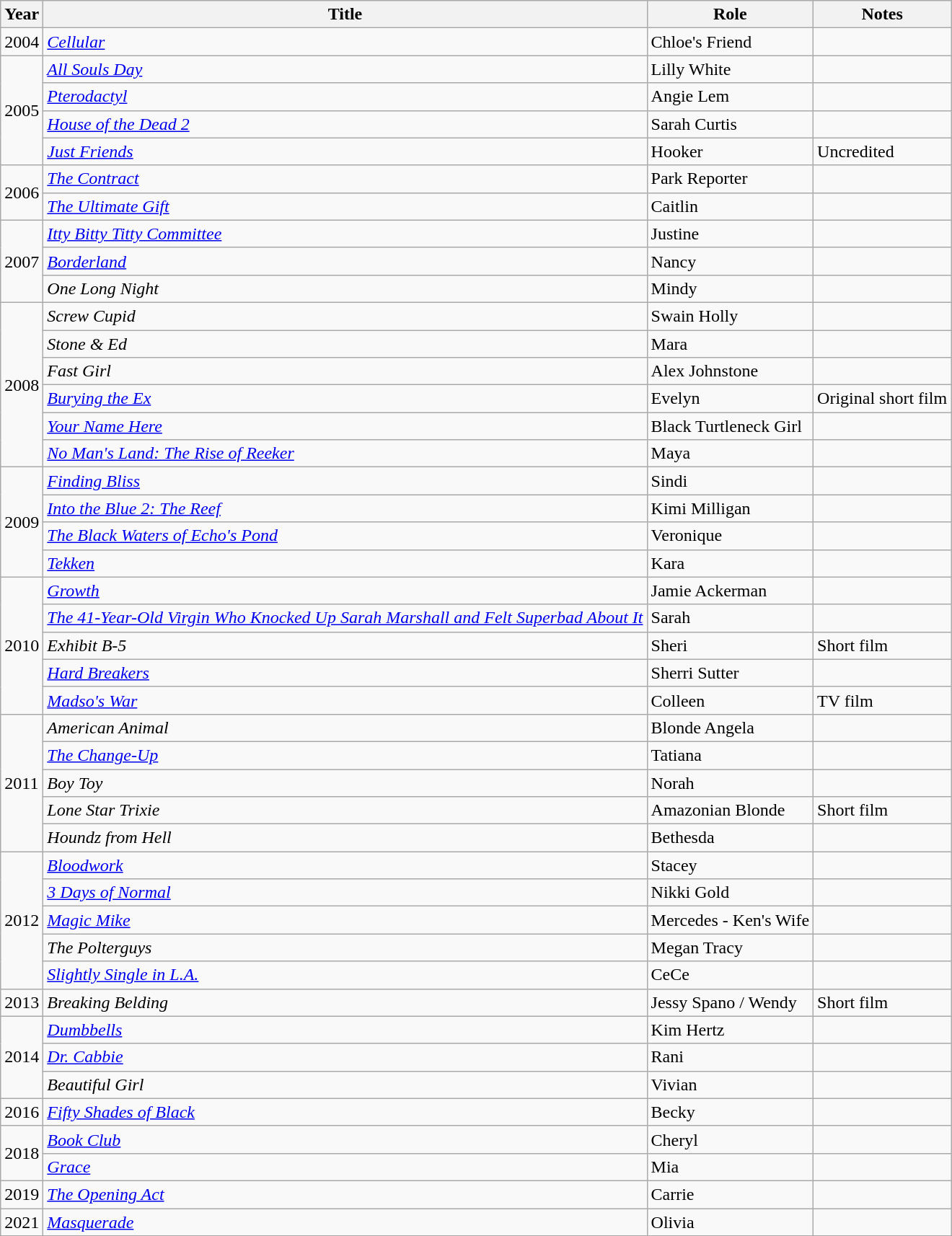<table class="wikitable sortable">
<tr>
<th>Year</th>
<th>Title</th>
<th>Role</th>
<th class="unsortable">Notes</th>
</tr>
<tr>
<td>2004</td>
<td><em><a href='#'>Cellular</a></em></td>
<td>Chloe's Friend</td>
<td></td>
</tr>
<tr>
<td rowspan="4">2005</td>
<td><em><a href='#'>All Souls Day</a></em></td>
<td>Lilly White</td>
<td></td>
</tr>
<tr>
<td><em><a href='#'>Pterodactyl</a></em></td>
<td>Angie Lem</td>
<td></td>
</tr>
<tr>
<td><em><a href='#'>House of the Dead 2</a></em></td>
<td>Sarah Curtis</td>
<td></td>
</tr>
<tr>
<td><em><a href='#'>Just Friends</a></em></td>
<td>Hooker</td>
<td>Uncredited</td>
</tr>
<tr>
<td rowspan="2">2006</td>
<td><em><a href='#'>The Contract</a></em></td>
<td>Park Reporter</td>
<td></td>
</tr>
<tr>
<td><em><a href='#'>The Ultimate Gift</a></em></td>
<td>Caitlin</td>
<td></td>
</tr>
<tr>
<td rowspan="3">2007</td>
<td><em><a href='#'>Itty Bitty Titty Committee</a></em></td>
<td>Justine</td>
<td></td>
</tr>
<tr>
<td><em><a href='#'>Borderland</a></em></td>
<td>Nancy</td>
<td></td>
</tr>
<tr>
<td><em>One Long Night</em></td>
<td>Mindy</td>
<td></td>
</tr>
<tr>
<td rowspan="6">2008</td>
<td><em>Screw Cupid</em></td>
<td>Swain Holly</td>
<td></td>
</tr>
<tr>
<td><em>Stone & Ed</em></td>
<td>Mara</td>
<td></td>
</tr>
<tr>
<td><em>Fast Girl</em></td>
<td>Alex Johnstone</td>
<td></td>
</tr>
<tr>
<td><em><a href='#'>Burying the Ex</a></em></td>
<td>Evelyn</td>
<td>Original short film</td>
</tr>
<tr>
<td><em><a href='#'>Your Name Here</a></em></td>
<td>Black Turtleneck Girl</td>
<td></td>
</tr>
<tr>
<td><em><a href='#'>No Man's Land: The Rise of Reeker</a></em></td>
<td>Maya</td>
<td></td>
</tr>
<tr>
<td rowspan="4">2009</td>
<td><em><a href='#'>Finding Bliss</a></em></td>
<td>Sindi</td>
<td></td>
</tr>
<tr>
<td><em><a href='#'>Into the Blue 2: The Reef</a></em></td>
<td>Kimi Milligan</td>
<td></td>
</tr>
<tr>
<td><em><a href='#'>The Black Waters of Echo's Pond</a></em></td>
<td>Veronique</td>
<td></td>
</tr>
<tr>
<td><em><a href='#'>Tekken</a></em></td>
<td>Kara</td>
<td></td>
</tr>
<tr>
<td rowspan="5">2010</td>
<td><em><a href='#'>Growth</a></em></td>
<td>Jamie Ackerman</td>
<td></td>
</tr>
<tr>
<td><em><a href='#'>The 41-Year-Old Virgin Who Knocked Up Sarah Marshall and Felt Superbad About It</a></em></td>
<td>Sarah</td>
<td></td>
</tr>
<tr>
<td><em>Exhibit B-5</em></td>
<td>Sheri</td>
<td>Short film</td>
</tr>
<tr>
<td><em><a href='#'>Hard Breakers</a></em></td>
<td>Sherri Sutter</td>
<td></td>
</tr>
<tr>
<td><em><a href='#'>Madso's War</a></em></td>
<td>Colleen</td>
<td>TV film</td>
</tr>
<tr>
<td rowspan="5">2011</td>
<td><em>American Animal</em></td>
<td>Blonde Angela</td>
<td></td>
</tr>
<tr>
<td><em><a href='#'>The Change-Up</a></em></td>
<td>Tatiana</td>
<td></td>
</tr>
<tr>
<td><em>Boy Toy</em></td>
<td>Norah</td>
<td></td>
</tr>
<tr>
<td><em>Lone Star Trixie</em></td>
<td>Amazonian Blonde</td>
<td>Short film</td>
</tr>
<tr>
<td><em>Houndz from Hell</em></td>
<td>Bethesda</td>
<td></td>
</tr>
<tr>
<td rowspan="5">2012</td>
<td><em><a href='#'>Bloodwork</a></em></td>
<td>Stacey</td>
<td></td>
</tr>
<tr>
<td><em><a href='#'>3 Days of Normal</a></em></td>
<td>Nikki Gold</td>
<td></td>
</tr>
<tr>
<td><em><a href='#'>Magic Mike</a></em></td>
<td>Mercedes - Ken's Wife</td>
<td></td>
</tr>
<tr>
<td><em>The Polterguys</em></td>
<td>Megan Tracy</td>
<td></td>
</tr>
<tr>
<td><em><a href='#'>Slightly Single in L.A.</a></em></td>
<td>CeCe</td>
<td></td>
</tr>
<tr>
<td>2013</td>
<td><em>Breaking Belding</em></td>
<td>Jessy Spano / Wendy</td>
<td>Short film</td>
</tr>
<tr>
<td rowspan="3">2014</td>
<td><em><a href='#'>Dumbbells</a></em></td>
<td>Kim Hertz</td>
<td></td>
</tr>
<tr>
<td><em><a href='#'>Dr. Cabbie</a></em></td>
<td>Rani</td>
<td></td>
</tr>
<tr>
<td><em>Beautiful Girl</em></td>
<td>Vivian</td>
<td></td>
</tr>
<tr>
<td>2016</td>
<td><em><a href='#'>Fifty Shades of Black</a></em></td>
<td>Becky</td>
<td></td>
</tr>
<tr>
<td rowspan="2">2018</td>
<td><em><a href='#'>Book Club</a></em></td>
<td>Cheryl</td>
<td></td>
</tr>
<tr>
<td><em><a href='#'>Grace</a></em></td>
<td>Mia</td>
<td></td>
</tr>
<tr>
<td>2019</td>
<td><em><a href='#'>The Opening Act</a></em></td>
<td>Carrie</td>
<td></td>
</tr>
<tr>
<td>2021</td>
<td><em><a href='#'>Masquerade</a></em></td>
<td>Olivia</td>
<td></td>
</tr>
</table>
